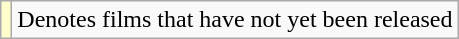<table class="wikitable sortable">
<tr>
<td style="background:#FFFFCC;"></td>
<td>Denotes films that have not yet been released</td>
</tr>
</table>
